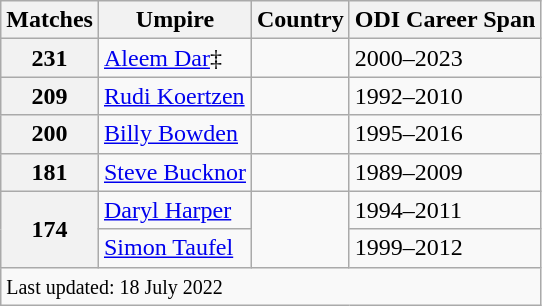<table class="wikitable sortable">
<tr>
<th scope="col">Matches</th>
<th scope="col">Umpire</th>
<th scope="col">Country</th>
<th scope="col">ODI Career Span</th>
</tr>
<tr>
<th scope="row">231</th>
<td><a href='#'>Aleem Dar</a>‡</td>
<td></td>
<td>2000–2023</td>
</tr>
<tr>
<th scope="row">209</th>
<td><a href='#'>Rudi Koertzen</a></td>
<td></td>
<td>1992–2010</td>
</tr>
<tr>
<th scope="row">200</th>
<td><a href='#'>Billy Bowden</a></td>
<td></td>
<td>1995–2016</td>
</tr>
<tr>
<th scope="row">181</th>
<td><a href='#'>Steve Bucknor</a></td>
<td></td>
<td>1989–2009</td>
</tr>
<tr>
<th scope="row" rowspan=2>174</th>
<td><a href='#'>Daryl Harper</a></td>
<td rowspan=2></td>
<td>1994–2011</td>
</tr>
<tr>
<td><a href='#'>Simon Taufel</a></td>
<td>1999–2012</td>
</tr>
<tr class="sortbottom">
<td scope="row" colspan=4><small>Last updated: 18 July 2022</small></td>
</tr>
</table>
